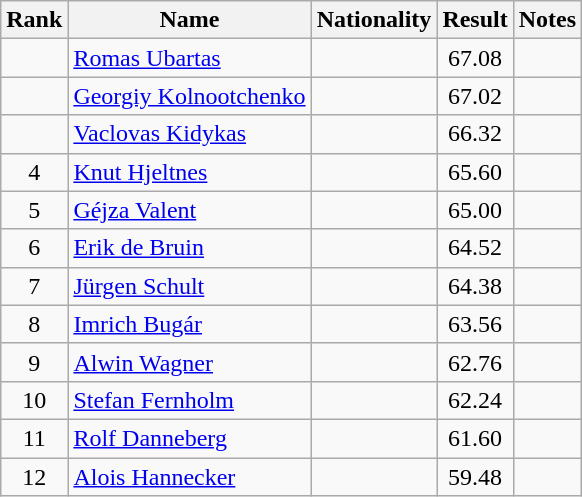<table class="wikitable sortable" style="text-align:center">
<tr>
<th>Rank</th>
<th>Name</th>
<th>Nationality</th>
<th>Result</th>
<th>Notes</th>
</tr>
<tr>
<td></td>
<td align=left><a href='#'>Romas Ubartas</a></td>
<td align=left></td>
<td>67.08</td>
<td></td>
</tr>
<tr>
<td></td>
<td align=left><a href='#'>Georgiy Kolnootchenko</a></td>
<td align=left></td>
<td>67.02</td>
<td></td>
</tr>
<tr>
<td></td>
<td align=left><a href='#'>Vaclovas Kidykas</a></td>
<td align=left></td>
<td>66.32</td>
<td></td>
</tr>
<tr>
<td>4</td>
<td align=left><a href='#'>Knut Hjeltnes</a></td>
<td align=left></td>
<td>65.60</td>
<td></td>
</tr>
<tr>
<td>5</td>
<td align=left><a href='#'>Géjza Valent</a></td>
<td align=left></td>
<td>65.00</td>
<td></td>
</tr>
<tr>
<td>6</td>
<td align=left><a href='#'>Erik de Bruin</a></td>
<td align=left></td>
<td>64.52</td>
<td></td>
</tr>
<tr>
<td>7</td>
<td align=left><a href='#'>Jürgen Schult</a></td>
<td align=left></td>
<td>64.38</td>
<td></td>
</tr>
<tr>
<td>8</td>
<td align=left><a href='#'>Imrich Bugár</a></td>
<td align=left></td>
<td>63.56</td>
<td></td>
</tr>
<tr>
<td>9</td>
<td align=left><a href='#'>Alwin Wagner</a></td>
<td align=left></td>
<td>62.76</td>
<td></td>
</tr>
<tr>
<td>10</td>
<td align=left><a href='#'>Stefan Fernholm</a></td>
<td align=left></td>
<td>62.24</td>
<td></td>
</tr>
<tr>
<td>11</td>
<td align=left><a href='#'>Rolf Danneberg</a></td>
<td align=left></td>
<td>61.60</td>
<td></td>
</tr>
<tr>
<td>12</td>
<td align=left><a href='#'>Alois Hannecker</a></td>
<td align=left></td>
<td>59.48</td>
<td></td>
</tr>
</table>
